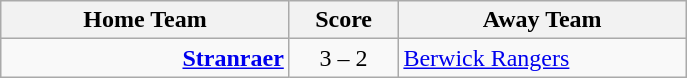<table class="wikitable" style="border-collapse: collapse;">
<tr>
<th align="right" width="185">Home Team</th>
<th align="center" width="65"> Score </th>
<th align="left" width="185">Away Team</th>
</tr>
<tr>
<td style="text-align: right;"><strong><a href='#'>Stranraer</a></strong></td>
<td style="text-align: center;">3 – 2</td>
<td style="text-align: left;"><a href='#'>Berwick Rangers</a></td>
</tr>
</table>
